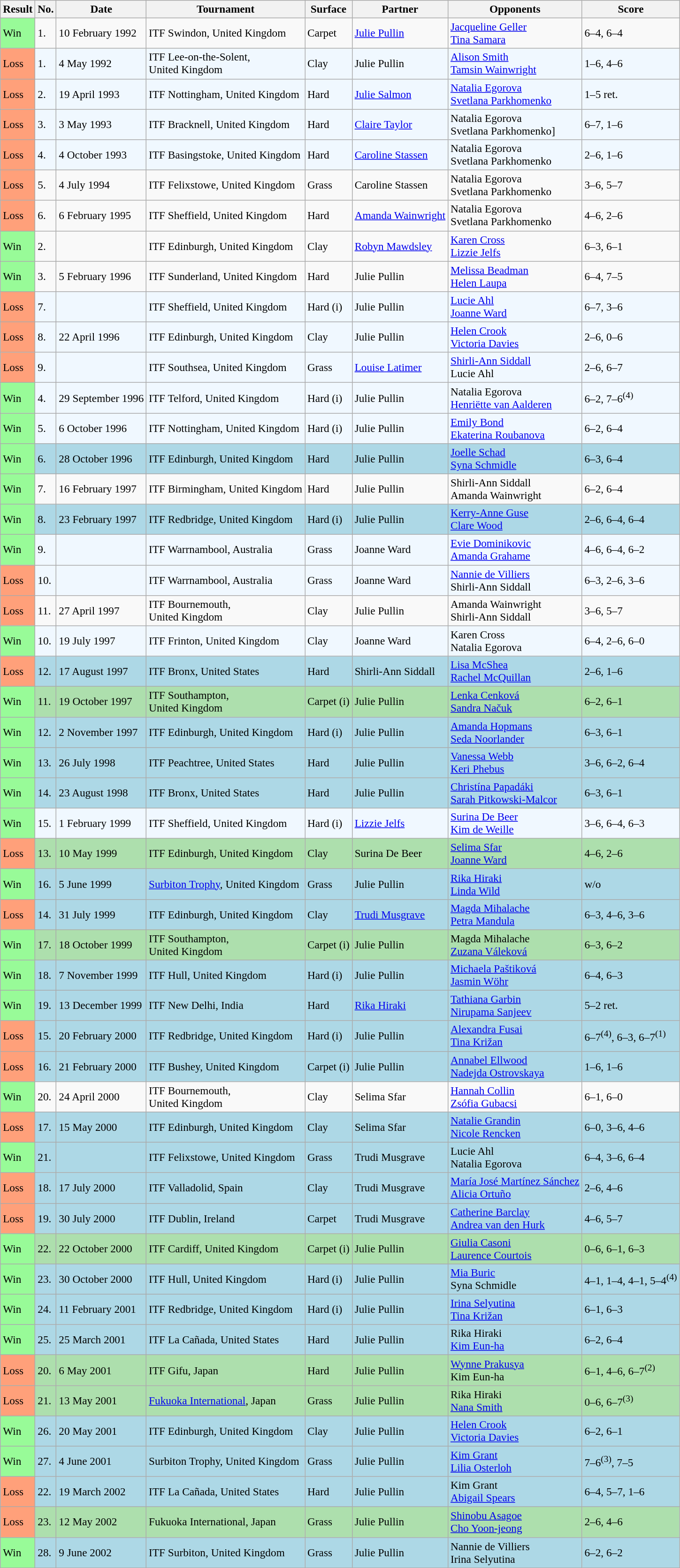<table class="sortable wikitable" style="font-size:97%;">
<tr>
<th>Result</th>
<th>No.</th>
<th>Date</th>
<th>Tournament</th>
<th>Surface</th>
<th>Partner</th>
<th>Opponents</th>
<th class="unsortable">Score</th>
</tr>
<tr>
<td style="background:#98fb98;">Win</td>
<td>1.</td>
<td>10 February 1992</td>
<td>ITF Swindon, United Kingdom</td>
<td>Carpet</td>
<td> <a href='#'>Julie Pullin</a></td>
<td> <a href='#'>Jacqueline Geller</a> <br>  <a href='#'>Tina Samara</a></td>
<td>6–4, 6–4</td>
</tr>
<tr style="background:#f0f8ff;">
<td style="background:#ffa07a;">Loss</td>
<td>1.</td>
<td>4 May 1992</td>
<td>ITF Lee-on-the-Solent, <br>United Kingdom</td>
<td>Clay</td>
<td> Julie Pullin</td>
<td> <a href='#'>Alison Smith</a> <br>  <a href='#'>Tamsin Wainwright</a></td>
<td>1–6, 4–6</td>
</tr>
<tr style="background:#f0f8ff;">
<td style="background:#ffa07a;">Loss</td>
<td>2.</td>
<td>19 April 1993</td>
<td>ITF Nottingham, United Kingdom</td>
<td>Hard</td>
<td> <a href='#'>Julie Salmon</a></td>
<td> <a href='#'>Natalia Egorova</a> <br>  <a href='#'>Svetlana Parkhomenko</a></td>
<td>1–5 ret.</td>
</tr>
<tr style="background:#f0f8ff;">
<td style="background:#ffa07a;">Loss</td>
<td>3.</td>
<td>3 May 1993</td>
<td>ITF Bracknell, United Kingdom</td>
<td>Hard</td>
<td> <a href='#'>Claire Taylor</a></td>
<td> Natalia Egorova <br>  Svetlana Parkhomenko]</td>
<td>6–7, 1–6</td>
</tr>
<tr style="background:#f0f8ff;">
<td style="background:#ffa07a;">Loss</td>
<td>4.</td>
<td>4 October 1993</td>
<td>ITF Basingstoke, United Kingdom</td>
<td>Hard</td>
<td> <a href='#'>Caroline Stassen</a></td>
<td> Natalia Egorova <br>  Svetlana Parkhomenko</td>
<td>2–6, 1–6</td>
</tr>
<tr>
<td style="background:#ffa07a;">Loss</td>
<td>5.</td>
<td>4 July 1994</td>
<td>ITF Felixstowe, United Kingdom</td>
<td>Grass</td>
<td> Caroline Stassen</td>
<td> Natalia Egorova <br>  Svetlana Parkhomenko</td>
<td>3–6, 5–7</td>
</tr>
<tr>
<td style="background:#ffa07a;">Loss</td>
<td>6.</td>
<td>6 February 1995</td>
<td>ITF Sheffield, United Kingdom</td>
<td>Hard</td>
<td> <a href='#'>Amanda Wainwright</a></td>
<td> Natalia Egorova <br>  Svetlana Parkhomenko</td>
<td>4–6, 2–6</td>
</tr>
<tr>
<td style="background:#98fb98;">Win</td>
<td>2.</td>
<td></td>
<td>ITF Edinburgh, United Kingdom</td>
<td>Clay</td>
<td> <a href='#'>Robyn Mawdsley</a></td>
<td> <a href='#'>Karen Cross</a> <br>  <a href='#'>Lizzie Jelfs</a></td>
<td>6–3, 6–1</td>
</tr>
<tr>
<td style="background:#98fb98;">Win</td>
<td>3.</td>
<td>5 February 1996</td>
<td>ITF Sunderland, United Kingdom</td>
<td>Hard</td>
<td> Julie Pullin</td>
<td> <a href='#'>Melissa Beadman</a> <br>  <a href='#'>Helen Laupa</a></td>
<td>6–4, 7–5</td>
</tr>
<tr style="background:#f0f8ff;">
<td style="background:#ffa07a;">Loss</td>
<td>7.</td>
<td></td>
<td>ITF Sheffield, United Kingdom</td>
<td>Hard (i)</td>
<td> Julie Pullin</td>
<td> <a href='#'>Lucie Ahl</a> <br>  <a href='#'>Joanne Ward</a></td>
<td>6–7, 3–6</td>
</tr>
<tr style="background:#f0f8ff;">
<td style="background:#ffa07a;">Loss</td>
<td>8.</td>
<td>22 April 1996</td>
<td>ITF Edinburgh, United Kingdom</td>
<td>Clay</td>
<td> Julie Pullin</td>
<td> <a href='#'>Helen Crook</a>  <br>  <a href='#'>Victoria Davies</a></td>
<td>2–6, 0–6</td>
</tr>
<tr style="background:#f0f8ff;">
<td style="background:#ffa07a;">Loss</td>
<td>9.</td>
<td></td>
<td>ITF Southsea, United Kingdom</td>
<td>Grass</td>
<td> <a href='#'>Louise Latimer</a></td>
<td> <a href='#'>Shirli-Ann Siddall</a> <br>  Lucie Ahl</td>
<td>2–6, 6–7</td>
</tr>
<tr style="background:#f0f8ff;">
<td style="background:#98fb98;">Win</td>
<td>4.</td>
<td>29 September 1996</td>
<td>ITF Telford, United Kingdom</td>
<td>Hard (i)</td>
<td> Julie Pullin</td>
<td> Natalia Egorova <br>  <a href='#'>Henriëtte van Aalderen</a></td>
<td>6–2, 7–6<sup>(4)</sup></td>
</tr>
<tr style="background:#f0f8ff;">
<td style="background:#98fb98;">Win</td>
<td>5.</td>
<td>6 October 1996</td>
<td>ITF Nottingham, United Kingdom</td>
<td>Hard (i)</td>
<td> Julie Pullin</td>
<td> <a href='#'>Emily Bond</a> <br>  <a href='#'>Ekaterina Roubanova</a></td>
<td>6–2, 6–4</td>
</tr>
<tr style="background:lightblue;">
<td style="background:#98fb98;">Win</td>
<td>6.</td>
<td>28 October 1996</td>
<td>ITF Edinburgh, United Kingdom</td>
<td>Hard</td>
<td> Julie Pullin</td>
<td> <a href='#'>Joelle Schad</a> <br>  <a href='#'>Syna Schmidle</a></td>
<td>6–3, 6–4</td>
</tr>
<tr>
<td style="background:#98fb98;">Win</td>
<td>7.</td>
<td>16 February 1997</td>
<td>ITF Birmingham, United Kingdom</td>
<td>Hard</td>
<td> Julie Pullin</td>
<td> Shirli-Ann Siddall <br>  Amanda Wainwright</td>
<td>6–2, 6–4</td>
</tr>
<tr style="background:lightblue;">
<td style="background:#98fb98;">Win</td>
<td>8.</td>
<td>23 February 1997</td>
<td>ITF Redbridge, United Kingdom</td>
<td>Hard (i)</td>
<td> Julie Pullin</td>
<td> <a href='#'>Kerry-Anne Guse</a> <br>  <a href='#'>Clare Wood</a></td>
<td>2–6, 6–4, 6–4</td>
</tr>
<tr bgcolor=f0f8ff>
<td style="background:#98fb98;">Win</td>
<td>9.</td>
<td></td>
<td>ITF Warrnambool, Australia</td>
<td>Grass</td>
<td> Joanne Ward</td>
<td> <a href='#'>Evie Dominikovic</a> <br>  <a href='#'>Amanda Grahame</a></td>
<td>4–6, 6–4, 6–2</td>
</tr>
<tr bgcolor=f0f8ff>
<td style="background:#ffa07a;">Loss</td>
<td>10.</td>
<td></td>
<td>ITF Warrnambool, Australia</td>
<td>Grass</td>
<td> Joanne Ward</td>
<td> <a href='#'>Nannie de Villiers</a> <br>  Shirli-Ann Siddall</td>
<td>6–3, 2–6, 3–6</td>
</tr>
<tr>
<td style="background:#ffa07a;">Loss</td>
<td>11.</td>
<td>27 April 1997</td>
<td>ITF Bournemouth, <br>United Kingdom</td>
<td>Clay</td>
<td> Julie Pullin</td>
<td> Amanda Wainwright <br>  Shirli-Ann Siddall</td>
<td>3–6, 5–7</td>
</tr>
<tr style="background:#f0f8ff;">
<td style="background:#98fb98;">Win</td>
<td>10.</td>
<td>19 July 1997</td>
<td>ITF Frinton, United Kingdom</td>
<td>Clay</td>
<td> Joanne Ward</td>
<td> Karen Cross <br>  Natalia Egorova</td>
<td>6–4, 2–6, 6–0</td>
</tr>
<tr style="background:lightblue;">
<td style="background:#ffa07a;">Loss</td>
<td>12.</td>
<td>17 August 1997</td>
<td>ITF Bronx, United States</td>
<td>Hard</td>
<td> Shirli-Ann Siddall</td>
<td> <a href='#'>Lisa McShea</a> <br>  <a href='#'>Rachel McQuillan</a></td>
<td>2–6, 1–6</td>
</tr>
<tr style="background:#addfad;">
<td style="background:#98fb98;">Win</td>
<td>11.</td>
<td>19 October 1997</td>
<td>ITF Southampton, <br>United Kingdom</td>
<td>Carpet (i)</td>
<td> Julie Pullin</td>
<td> <a href='#'>Lenka Cenková</a> <br>  <a href='#'>Sandra Načuk</a></td>
<td>6–2, 6–1</td>
</tr>
<tr style="background:lightblue;">
<td style="background:#98fb98;">Win</td>
<td>12.</td>
<td>2 November 1997</td>
<td>ITF Edinburgh, United Kingdom</td>
<td>Hard (i)</td>
<td> Julie Pullin</td>
<td> <a href='#'>Amanda Hopmans</a> <br>  <a href='#'>Seda Noorlander</a></td>
<td>6–3, 6–1</td>
</tr>
<tr style="background:lightblue;">
<td style="background:#98fb98;">Win</td>
<td>13.</td>
<td>26 July 1998</td>
<td>ITF Peachtree, United States</td>
<td>Hard</td>
<td> Julie Pullin</td>
<td> <a href='#'>Vanessa Webb</a> <br>  <a href='#'>Keri Phebus</a></td>
<td>3–6, 6–2, 6–4</td>
</tr>
<tr bgcolor="lightblue">
<td style="background:#98fb98;">Win</td>
<td>14.</td>
<td>23 August 1998</td>
<td>ITF Bronx, United States</td>
<td>Hard</td>
<td> Julie Pullin</td>
<td> <a href='#'>Christína Papadáki</a> <br>  <a href='#'>Sarah Pitkowski-Malcor</a></td>
<td>6–3, 6–1</td>
</tr>
<tr bgcolor="#f0f8ff">
<td style="background:#98fb98;">Win</td>
<td>15.</td>
<td>1 February 1999</td>
<td>ITF Sheffield, United Kingdom</td>
<td>Hard (i)</td>
<td> <a href='#'>Lizzie Jelfs</a></td>
<td> <a href='#'>Surina De Beer</a> <br>  <a href='#'>Kim de Weille</a></td>
<td>3–6, 6–4, 6–3</td>
</tr>
<tr style="background:#addfad;">
<td style="background:#ffa07a;">Loss</td>
<td>13.</td>
<td>10 May 1999</td>
<td>ITF Edinburgh, United Kingdom</td>
<td>Clay</td>
<td> Surina De Beer</td>
<td> <a href='#'>Selima Sfar</a> <br>  <a href='#'>Joanne Ward</a></td>
<td>4–6, 2–6</td>
</tr>
<tr style="background:lightblue;">
<td style="background:#98fb98;">Win</td>
<td>16.</td>
<td>5 June 1999</td>
<td><a href='#'>Surbiton Trophy</a>, United Kingdom</td>
<td>Grass</td>
<td> Julie Pullin</td>
<td> <a href='#'>Rika Hiraki</a> <br>  <a href='#'>Linda Wild</a></td>
<td>w/o</td>
</tr>
<tr style="background:lightblue;">
<td style="background:#ffa07a;">Loss</td>
<td>14.</td>
<td>31 July 1999</td>
<td>ITF Edinburgh, United Kingdom</td>
<td>Clay</td>
<td> <a href='#'>Trudi Musgrave</a></td>
<td> <a href='#'>Magda Mihalache</a> <br>  <a href='#'>Petra Mandula</a></td>
<td>6–3, 4–6, 3–6</td>
</tr>
<tr style="background:#addfad;">
<td style="background:#98fb98;">Win</td>
<td>17.</td>
<td>18 October 1999</td>
<td>ITF Southampton, <br>United Kingdom</td>
<td>Carpet (i)</td>
<td> Julie Pullin</td>
<td> Magda Mihalache <br>  <a href='#'>Zuzana Váleková</a></td>
<td>6–3, 6–2</td>
</tr>
<tr bgcolor="lightblue">
<td style="background:#98fb98;">Win</td>
<td>18.</td>
<td>7 November 1999</td>
<td>ITF Hull, United Kingdom</td>
<td>Hard (i)</td>
<td> Julie Pullin</td>
<td> <a href='#'>Michaela Paštiková</a> <br>  <a href='#'>Jasmin Wöhr</a></td>
<td>6–4, 6–3</td>
</tr>
<tr bgcolor="lightblue">
<td style="background:#98fb98;">Win</td>
<td>19.</td>
<td>13 December 1999</td>
<td>ITF New Delhi, India</td>
<td>Hard</td>
<td> <a href='#'>Rika Hiraki</a></td>
<td> <a href='#'>Tathiana Garbin</a> <br>  <a href='#'>Nirupama Sanjeev</a></td>
<td>5–2 ret.</td>
</tr>
<tr bgcolor=lightblue>
<td style="background:#ffa07a;">Loss</td>
<td>15.</td>
<td>20 February 2000</td>
<td>ITF Redbridge, United Kingdom</td>
<td>Hard (i)</td>
<td> Julie Pullin</td>
<td> <a href='#'>Alexandra Fusai</a> <br>  <a href='#'>Tina Križan</a></td>
<td>6–7<sup>(4)</sup>, 6–3, 6–7<sup>(1)</sup></td>
</tr>
<tr style="background:lightblue;">
<td style="background:#ffa07a;">Loss</td>
<td>16.</td>
<td>21 February 2000</td>
<td>ITF Bushey, United Kingdom</td>
<td>Carpet (i)</td>
<td> Julie Pullin</td>
<td> <a href='#'>Annabel Ellwood</a> <br>  <a href='#'>Nadejda Ostrovskaya</a></td>
<td>1–6, 1–6</td>
</tr>
<tr>
<td style="background:#98fb98;">Win</td>
<td>20.</td>
<td>24 April 2000</td>
<td>ITF Bournemouth, <br>United Kingdom</td>
<td>Clay</td>
<td> Selima Sfar</td>
<td> <a href='#'>Hannah Collin</a> <br>  <a href='#'>Zsófia Gubacsi</a></td>
<td>6–1, 6–0</td>
</tr>
<tr style="background:lightblue;">
<td style="background:#ffa07a;">Loss</td>
<td>17.</td>
<td>15 May 2000</td>
<td>ITF Edinburgh, United Kingdom</td>
<td>Clay</td>
<td> Selima Sfar</td>
<td> <a href='#'>Natalie Grandin</a> <br>  <a href='#'>Nicole Rencken</a></td>
<td>6–0, 3–6, 4–6</td>
</tr>
<tr style="background:lightblue;">
<td style="background:#98fb98;">Win</td>
<td>21.</td>
<td></td>
<td>ITF Felixstowe, United Kingdom</td>
<td>Grass</td>
<td> Trudi Musgrave</td>
<td> Lucie Ahl <br>  Natalia Egorova</td>
<td>6–4, 3–6, 6–4</td>
</tr>
<tr bgcolor=lightblue>
<td style="background:#ffa07a;">Loss</td>
<td>18.</td>
<td>17 July 2000</td>
<td>ITF Valladolid, Spain</td>
<td>Clay</td>
<td> Trudi Musgrave</td>
<td> <a href='#'>María José Martínez Sánchez</a> <br>  <a href='#'>Alicia Ortuño</a></td>
<td>2–6, 4–6</td>
</tr>
<tr bgcolor=lightblue>
<td style="background:#ffa07a;">Loss</td>
<td>19.</td>
<td>30 July 2000</td>
<td>ITF Dublin, Ireland</td>
<td>Carpet</td>
<td> Trudi Musgrave</td>
<td> <a href='#'>Catherine Barclay</a> <br>  <a href='#'>Andrea van den Hurk</a></td>
<td>4–6, 5–7</td>
</tr>
<tr style="background:#addfad;">
<td style="background:#98fb98;">Win</td>
<td>22.</td>
<td>22 October 2000</td>
<td>ITF Cardiff, United Kingdom</td>
<td>Carpet (i)</td>
<td> Julie Pullin</td>
<td> <a href='#'>Giulia Casoni</a> <br>  <a href='#'>Laurence Courtois</a></td>
<td>0–6, 6–1, 6–3</td>
</tr>
<tr bgcolor="lightblue">
<td style="background:#98fb98;">Win</td>
<td>23.</td>
<td>30 October 2000</td>
<td>ITF Hull, United Kingdom</td>
<td>Hard (i)</td>
<td> Julie Pullin</td>
<td> <a href='#'>Mia Buric</a> <br>  Syna Schmidle</td>
<td>4–1, 1–4, 4–1, 5–4<sup>(4)</sup></td>
</tr>
<tr bgcolor=lightblue>
<td style="background:#98fb98;">Win</td>
<td>24.</td>
<td>11 February 2001</td>
<td>ITF Redbridge, United Kingdom</td>
<td>Hard (i)</td>
<td> Julie Pullin</td>
<td> <a href='#'>Irina Selyutina</a> <br>  <a href='#'>Tina Križan</a></td>
<td>6–1, 6–3</td>
</tr>
<tr bgcolor=lightblue>
<td style="background:#98fb98;">Win</td>
<td>25.</td>
<td>25 March 2001</td>
<td>ITF La Cañada, United States</td>
<td>Hard</td>
<td> Julie Pullin</td>
<td> Rika Hiraki <br>  <a href='#'>Kim Eun-ha</a></td>
<td>6–2, 6–4</td>
</tr>
<tr style="background:#addfad;">
<td style="background:#ffa07a;">Loss</td>
<td>20.</td>
<td>6 May 2001</td>
<td>ITF Gifu, Japan</td>
<td>Hard</td>
<td> Julie Pullin</td>
<td> <a href='#'>Wynne Prakusya</a> <br>  Kim Eun-ha</td>
<td>6–1, 4–6, 6–7<sup>(2)</sup></td>
</tr>
<tr style="background:#addfad;">
<td style="background:#ffa07a;">Loss</td>
<td>21.</td>
<td>13 May 2001</td>
<td><a href='#'>Fukuoka International</a>, Japan</td>
<td>Grass</td>
<td> Julie Pullin</td>
<td> Rika Hiraki <br>  <a href='#'>Nana Smith</a></td>
<td>0–6, 6–7<sup>(3)</sup></td>
</tr>
<tr style="background:lightblue;">
<td style="background:#98fb98;">Win</td>
<td>26.</td>
<td>20 May 2001</td>
<td>ITF Edinburgh, United Kingdom</td>
<td>Clay</td>
<td> Julie Pullin</td>
<td> <a href='#'>Helen Crook</a>  <br>  <a href='#'>Victoria Davies</a></td>
<td>6–2, 6–1</td>
</tr>
<tr style="background:lightblue;">
<td style="background:#98fb98;">Win</td>
<td>27.</td>
<td>4 June 2001</td>
<td>Surbiton Trophy, United Kingdom</td>
<td>Grass</td>
<td> Julie Pullin</td>
<td> <a href='#'>Kim Grant</a> <br>  <a href='#'>Lilia Osterloh</a></td>
<td>7–6<sup>(3)</sup>, 7–5</td>
</tr>
<tr style="background:lightblue;">
<td style="background:#ffa07a;">Loss</td>
<td>22.</td>
<td>19 March 2002</td>
<td>ITF La Cañada, United States</td>
<td>Hard</td>
<td> Julie Pullin</td>
<td> Kim Grant <br>  <a href='#'>Abigail Spears</a></td>
<td>6–4, 5–7, 1–6</td>
</tr>
<tr style="background:#addfad;">
<td style="background:#ffa07a;">Loss</td>
<td>23.</td>
<td>12 May 2002</td>
<td>Fukuoka International, Japan</td>
<td>Grass</td>
<td> Julie Pullin</td>
<td> <a href='#'>Shinobu Asagoe</a> <br>  <a href='#'>Cho Yoon-jeong</a></td>
<td>2–6, 4–6</td>
</tr>
<tr style="background:lightblue;">
<td style="background:#98fb98;">Win</td>
<td>28.</td>
<td>9 June 2002</td>
<td>ITF Surbiton, United Kingdom</td>
<td>Grass</td>
<td> Julie Pullin</td>
<td> Nannie de Villiers <br>  Irina Selyutina</td>
<td>6–2, 6–2</td>
</tr>
</table>
